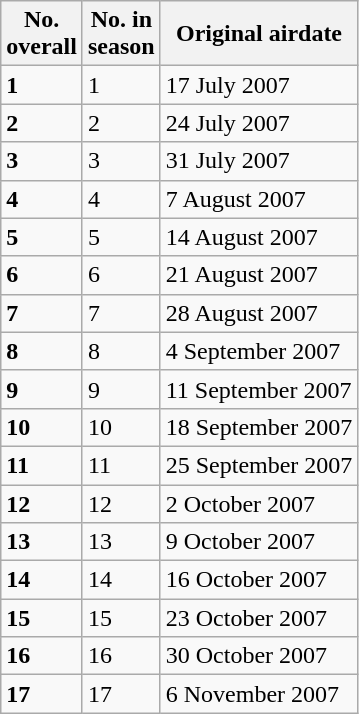<table class="wikitable sortable">
<tr>
<th>No.<br>overall</th>
<th>No. in<br>season</th>
<th>Original airdate</th>
</tr>
<tr>
<td><strong>1</strong></td>
<td>1</td>
<td>17 July 2007</td>
</tr>
<tr>
<td><strong>2</strong></td>
<td>2</td>
<td>24 July 2007</td>
</tr>
<tr>
<td><strong>3</strong></td>
<td>3</td>
<td>31 July 2007</td>
</tr>
<tr>
<td><strong>4</strong></td>
<td>4</td>
<td>7 August 2007</td>
</tr>
<tr>
<td><strong>5</strong></td>
<td>5</td>
<td>14 August 2007</td>
</tr>
<tr>
<td><strong>6</strong></td>
<td>6</td>
<td>21 August 2007</td>
</tr>
<tr>
<td><strong>7</strong></td>
<td>7</td>
<td>28 August 2007</td>
</tr>
<tr>
<td><strong>8</strong></td>
<td>8</td>
<td>4 September 2007</td>
</tr>
<tr>
<td><strong>9</strong></td>
<td>9</td>
<td>11 September 2007</td>
</tr>
<tr>
<td><strong>10</strong></td>
<td>10</td>
<td>18 September 2007</td>
</tr>
<tr>
<td><strong>11</strong></td>
<td>11</td>
<td>25 September 2007</td>
</tr>
<tr>
<td><strong>12</strong></td>
<td>12</td>
<td>2 October 2007</td>
</tr>
<tr>
<td><strong>13</strong></td>
<td>13</td>
<td>9 October 2007</td>
</tr>
<tr>
<td><strong>14</strong></td>
<td>14</td>
<td>16 October 2007</td>
</tr>
<tr>
<td><strong>15</strong></td>
<td>15</td>
<td>23 October 2007</td>
</tr>
<tr>
<td><strong>16</strong></td>
<td>16</td>
<td>30 October 2007</td>
</tr>
<tr>
<td><strong>17</strong></td>
<td>17</td>
<td>6 November 2007</td>
</tr>
</table>
